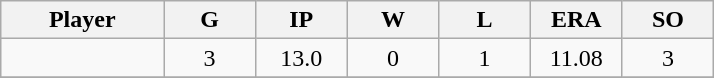<table class="wikitable sortable">
<tr>
<th bgcolor="#DDDDFF" width="16%">Player</th>
<th bgcolor="#DDDDFF" width="9%">G</th>
<th bgcolor="#DDDDFF" width="9%">IP</th>
<th bgcolor="#DDDDFF" width="9%">W</th>
<th bgcolor="#DDDDFF" width="9%">L</th>
<th bgcolor="#DDDDFF" width="9%">ERA</th>
<th bgcolor="#DDDDFF" width="9%">SO</th>
</tr>
<tr align="center">
<td></td>
<td>3</td>
<td>13.0</td>
<td>0</td>
<td>1</td>
<td>11.08</td>
<td>3</td>
</tr>
<tr align="center">
</tr>
</table>
